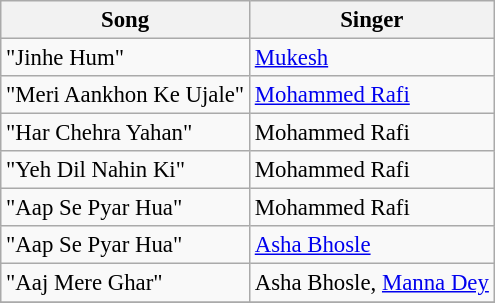<table class="wikitable" style="font-size:95%;">
<tr>
<th>Song</th>
<th>Singer</th>
</tr>
<tr>
<td>"Jinhe Hum"</td>
<td><a href='#'>Mukesh</a></td>
</tr>
<tr>
<td>"Meri Aankhon Ke Ujale"</td>
<td><a href='#'>Mohammed Rafi</a></td>
</tr>
<tr>
<td>"Har Chehra Yahan"</td>
<td>Mohammed Rafi</td>
</tr>
<tr>
<td>"Yeh Dil Nahin Ki"</td>
<td>Mohammed Rafi</td>
</tr>
<tr>
<td>"Aap Se Pyar Hua"</td>
<td>Mohammed Rafi</td>
</tr>
<tr>
<td>"Aap Se Pyar Hua"</td>
<td><a href='#'>Asha Bhosle</a></td>
</tr>
<tr>
<td>"Aaj Mere Ghar"</td>
<td>Asha Bhosle, <a href='#'>Manna Dey</a></td>
</tr>
<tr>
</tr>
</table>
